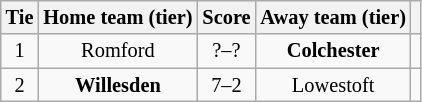<table class="wikitable" style="text-align:center; font-size:85%">
<tr>
<th>Tie</th>
<th>Home team (tier)</th>
<th>Score</th>
<th>Away team (tier)</th>
<th></th>
</tr>
<tr>
<td align="center">1</td>
<td>Romford</td>
<td align="center">?–?</td>
<td><strong>Colchester</strong></td>
<td></td>
</tr>
<tr>
<td align="center">2</td>
<td><strong>Willesden</strong></td>
<td align="center">7–2</td>
<td>Lowestoft</td>
<td></td>
</tr>
</table>
